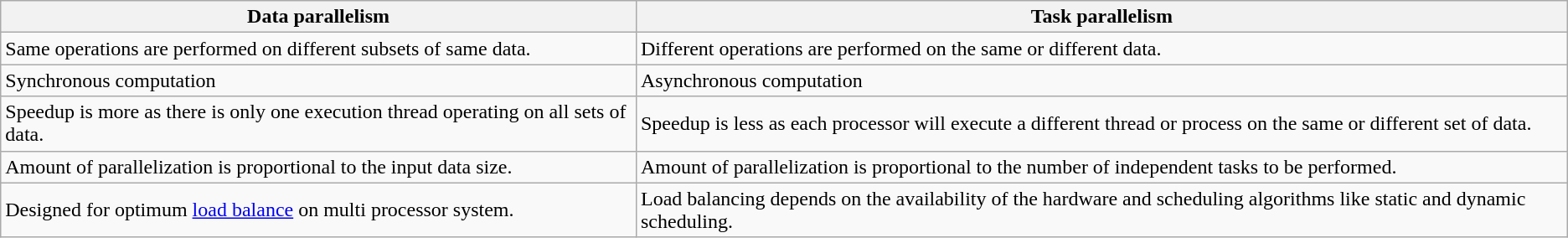<table class="wikitable">
<tr>
<th>Data parallelism</th>
<th>Task parallelism</th>
</tr>
<tr>
<td>Same operations are performed on different subsets of same data.</td>
<td>Different operations are performed on the same or different data.</td>
</tr>
<tr>
<td>Synchronous computation</td>
<td>Asynchronous computation</td>
</tr>
<tr>
<td>Speedup is more as there is only one execution thread operating on all sets of data.</td>
<td>Speedup is less as each processor will execute a different thread or process on the same or different set of data.</td>
</tr>
<tr>
<td>Amount of parallelization is proportional to the input data size.</td>
<td>Amount of parallelization is proportional to the number of independent tasks to be performed.</td>
</tr>
<tr>
<td>Designed for optimum <a href='#'>load balance</a> on multi processor system.</td>
<td>Load balancing depends on the availability of the hardware and scheduling algorithms like static and dynamic scheduling.</td>
</tr>
</table>
